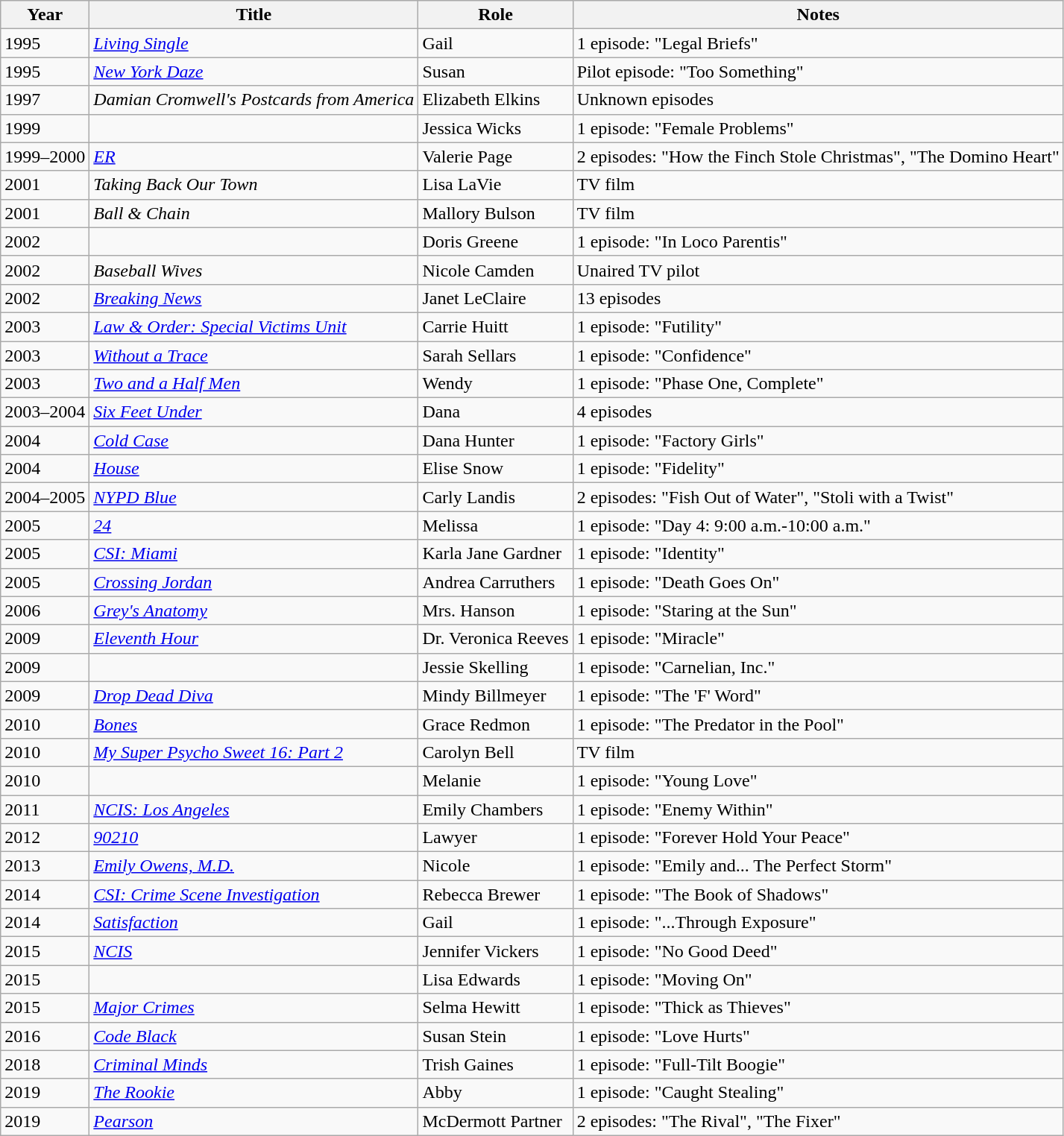<table class="wikitable sortable">
<tr>
<th>Year</th>
<th>Title</th>
<th>Role</th>
<th class="unsortable">Notes</th>
</tr>
<tr>
<td>1995</td>
<td><em><a href='#'>Living Single</a></em></td>
<td>Gail</td>
<td>1 episode: "Legal Briefs"</td>
</tr>
<tr>
<td>1995</td>
<td><em><a href='#'>New York Daze</a></em></td>
<td>Susan</td>
<td>Pilot episode: "Too Something"</td>
</tr>
<tr>
<td>1997</td>
<td><em>Damian Cromwell's Postcards from America</em></td>
<td>Elizabeth Elkins</td>
<td>Unknown episodes</td>
</tr>
<tr>
<td>1999</td>
<td><em></em></td>
<td>Jessica Wicks</td>
<td>1 episode: "Female Problems"</td>
</tr>
<tr>
<td>1999–2000</td>
<td><em><a href='#'>ER</a></em></td>
<td>Valerie Page</td>
<td>2 episodes: "How the Finch Stole Christmas", "The Domino Heart"</td>
</tr>
<tr>
<td>2001</td>
<td><em>Taking Back Our Town</em></td>
<td>Lisa LaVie</td>
<td>TV film</td>
</tr>
<tr>
<td>2001</td>
<td><em>Ball & Chain</em></td>
<td>Mallory Bulson</td>
<td>TV film</td>
</tr>
<tr>
<td>2002</td>
<td><em></em></td>
<td>Doris Greene</td>
<td>1 episode: "In Loco Parentis"</td>
</tr>
<tr>
<td>2002</td>
<td><em>Baseball Wives</em></td>
<td>Nicole Camden</td>
<td>Unaired TV pilot</td>
</tr>
<tr>
<td>2002</td>
<td><em><a href='#'>Breaking News</a></em></td>
<td>Janet LeClaire</td>
<td>13 episodes</td>
</tr>
<tr>
<td>2003</td>
<td><em><a href='#'>Law & Order: Special Victims Unit</a></em></td>
<td>Carrie Huitt</td>
<td>1 episode: "Futility"</td>
</tr>
<tr>
<td>2003</td>
<td><em><a href='#'>Without a Trace</a></em></td>
<td>Sarah Sellars</td>
<td>1 episode: "Confidence"</td>
</tr>
<tr>
<td>2003</td>
<td><em><a href='#'>Two and a Half Men</a></em></td>
<td>Wendy</td>
<td>1 episode: "Phase One, Complete"</td>
</tr>
<tr>
<td>2003–2004</td>
<td><em><a href='#'>Six Feet Under</a></em></td>
<td>Dana</td>
<td>4 episodes</td>
</tr>
<tr>
<td>2004</td>
<td><em><a href='#'>Cold Case</a></em></td>
<td>Dana Hunter</td>
<td>1 episode: "Factory Girls"</td>
</tr>
<tr>
<td>2004</td>
<td><em><a href='#'>House</a></em></td>
<td>Elise Snow</td>
<td>1 episode: "Fidelity"</td>
</tr>
<tr>
<td>2004–2005</td>
<td><em><a href='#'>NYPD Blue</a></em></td>
<td>Carly Landis</td>
<td>2 episodes: "Fish Out of Water", "Stoli with a Twist"</td>
</tr>
<tr>
<td>2005</td>
<td><em><a href='#'>24</a></em></td>
<td>Melissa</td>
<td>1 episode: "Day 4: 9:00 a.m.-10:00 a.m."</td>
</tr>
<tr>
<td>2005</td>
<td><em><a href='#'>CSI: Miami</a></em></td>
<td>Karla Jane Gardner</td>
<td>1 episode: "Identity"</td>
</tr>
<tr>
<td>2005</td>
<td><em><a href='#'>Crossing Jordan</a></em></td>
<td>Andrea Carruthers</td>
<td>1 episode: "Death Goes On"</td>
</tr>
<tr>
<td>2006</td>
<td><em><a href='#'>Grey's Anatomy</a></em></td>
<td>Mrs. Hanson</td>
<td>1 episode: "Staring at the Sun"</td>
</tr>
<tr>
<td>2009</td>
<td><em><a href='#'>Eleventh Hour</a></em></td>
<td>Dr. Veronica Reeves</td>
<td>1 episode: "Miracle"</td>
</tr>
<tr>
<td>2009</td>
<td><em></em></td>
<td>Jessie Skelling</td>
<td>1 episode: "Carnelian, Inc."</td>
</tr>
<tr>
<td>2009</td>
<td><em><a href='#'>Drop Dead Diva</a></em></td>
<td>Mindy Billmeyer</td>
<td>1 episode: "The 'F' Word"</td>
</tr>
<tr>
<td>2010</td>
<td><em><a href='#'>Bones</a></em></td>
<td>Grace Redmon</td>
<td>1 episode: "The Predator in the Pool"</td>
</tr>
<tr>
<td>2010</td>
<td><em><a href='#'>My Super Psycho Sweet 16: Part 2</a></em></td>
<td>Carolyn Bell</td>
<td>TV film</td>
</tr>
<tr>
<td>2010</td>
<td><em></em></td>
<td>Melanie</td>
<td>1 episode: "Young Love"</td>
</tr>
<tr>
<td>2011</td>
<td><em><a href='#'>NCIS: Los Angeles</a></em></td>
<td>Emily Chambers</td>
<td>1 episode: "Enemy Within"</td>
</tr>
<tr>
<td>2012</td>
<td><em><a href='#'>90210</a></em></td>
<td>Lawyer</td>
<td>1 episode: "Forever Hold Your Peace"</td>
</tr>
<tr>
<td>2013</td>
<td><em><a href='#'>Emily Owens, M.D.</a></em></td>
<td>Nicole</td>
<td>1 episode: "Emily and... The Perfect Storm"</td>
</tr>
<tr>
<td>2014</td>
<td><em><a href='#'>CSI: Crime Scene Investigation</a></em></td>
<td>Rebecca Brewer</td>
<td>1 episode: "The Book of Shadows"</td>
</tr>
<tr>
<td>2014</td>
<td><em><a href='#'>Satisfaction</a></em></td>
<td>Gail</td>
<td>1 episode: "...Through Exposure"</td>
</tr>
<tr>
<td>2015</td>
<td><em><a href='#'>NCIS</a></em></td>
<td>Jennifer Vickers</td>
<td>1 episode: "No Good Deed"</td>
</tr>
<tr>
<td>2015</td>
<td><em></em></td>
<td>Lisa Edwards</td>
<td>1 episode: "Moving On"</td>
</tr>
<tr>
<td>2015</td>
<td><em><a href='#'>Major Crimes</a></em></td>
<td>Selma Hewitt</td>
<td>1 episode: "Thick as Thieves"</td>
</tr>
<tr>
<td>2016</td>
<td><em><a href='#'>Code Black</a></em></td>
<td>Susan Stein</td>
<td>1 episode: "Love Hurts"</td>
</tr>
<tr>
<td>2018</td>
<td><em><a href='#'>Criminal Minds</a></em></td>
<td>Trish Gaines</td>
<td>1 episode: "Full-Tilt Boogie"</td>
</tr>
<tr>
<td>2019</td>
<td><em><a href='#'>The Rookie</a></em></td>
<td>Abby</td>
<td>1 episode: "Caught Stealing"</td>
</tr>
<tr>
<td>2019</td>
<td><em><a href='#'>Pearson</a></em></td>
<td>McDermott Partner</td>
<td>2 episodes: "The Rival", "The Fixer"</td>
</tr>
</table>
